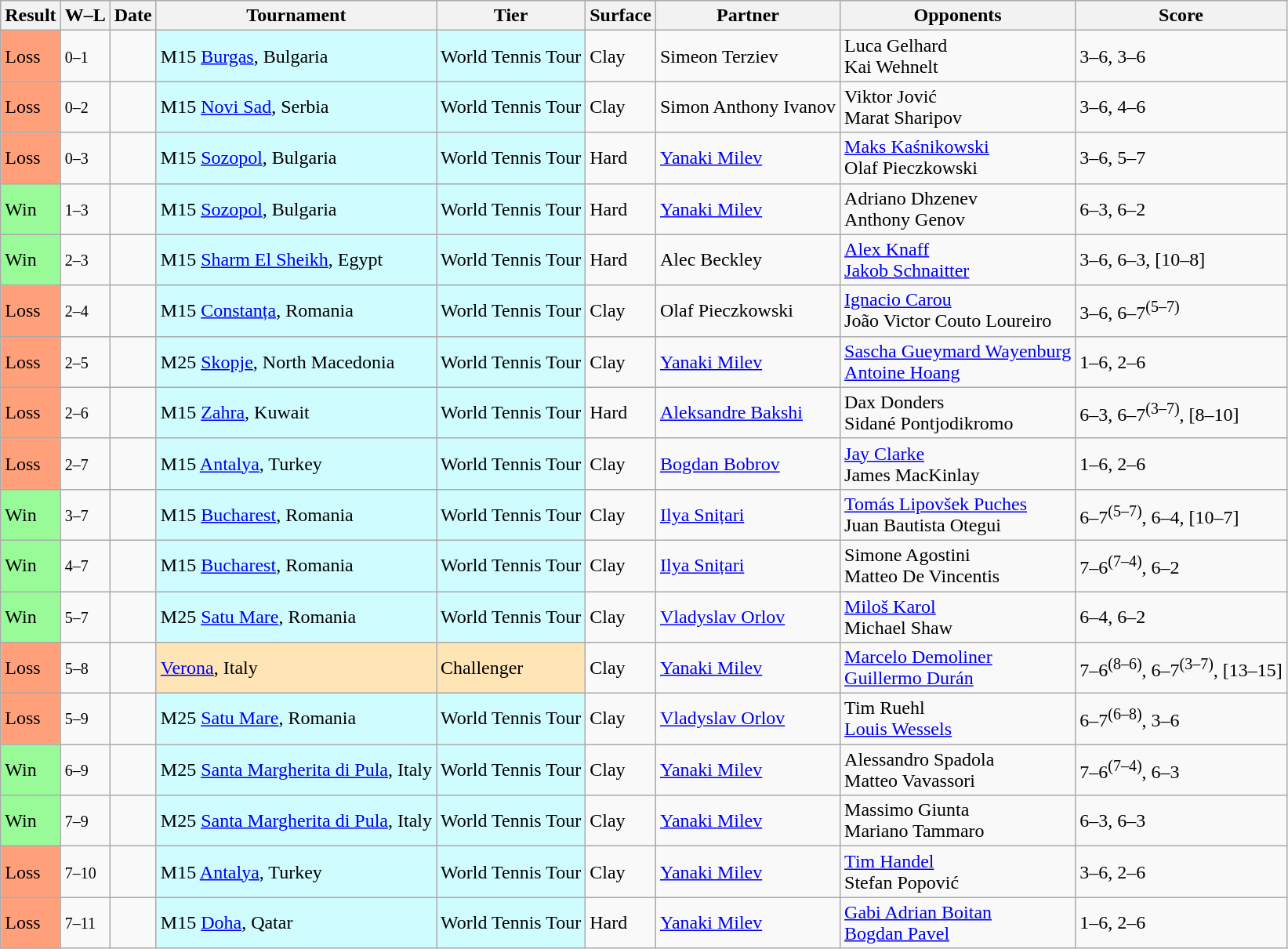<table class="sortable wikitable">
<tr>
<th>Result</th>
<th class="unsortable">W–L</th>
<th>Date</th>
<th>Tournament</th>
<th>Tier</th>
<th>Surface</th>
<th>Partner</th>
<th>Opponents</th>
<th class="unsortable">Score</th>
</tr>
<tr>
<td bgcolor=#FFA07A>Loss</td>
<td><small>0–1</small></td>
<td></td>
<td style="background:#cffcff;">M15 <a href='#'>Burgas</a>, Bulgaria</td>
<td style="background:#cffcff;">World Tennis Tour</td>
<td>Clay</td>
<td> Simeon Terziev</td>
<td> Luca Gelhard<br> Kai Wehnelt</td>
<td>3–6, 3–6</td>
</tr>
<tr>
<td bgcolor=#FFA07A>Loss</td>
<td><small>0–2</small></td>
<td></td>
<td style="background:#cffcff;">M15 <a href='#'>Novi Sad</a>, Serbia</td>
<td style="background:#cffcff;">World Tennis Tour</td>
<td>Clay</td>
<td> Simon Anthony Ivanov</td>
<td> Viktor Jović<br> Marat Sharipov</td>
<td>3–6, 4–6</td>
</tr>
<tr>
<td bgcolor=#FFA07A>Loss</td>
<td><small>0–3</small></td>
<td></td>
<td style="background:#cffcff;">M15 <a href='#'>Sozopol</a>, Bulgaria</td>
<td style="background:#cffcff;">World Tennis Tour</td>
<td>Hard</td>
<td> <a href='#'>Yanaki Milev</a></td>
<td> <a href='#'>Maks Kaśnikowski</a><br> Olaf Pieczkowski</td>
<td>3–6, 5–7</td>
</tr>
<tr>
<td bgcolor=98fb98>Win</td>
<td><small>1–3</small></td>
<td></td>
<td style="background:#cffcff;">M15 <a href='#'>Sozopol</a>, Bulgaria</td>
<td style="background:#cffcff;">World Tennis Tour</td>
<td>Hard</td>
<td> <a href='#'>Yanaki Milev</a></td>
<td> Adriano Dhzenev<br> Anthony Genov</td>
<td>6–3, 6–2</td>
</tr>
<tr>
<td bgcolor=98fb98>Win</td>
<td><small>2–3</small></td>
<td></td>
<td style="background:#cffcff;">M15 <a href='#'>Sharm El Sheikh</a>, Egypt</td>
<td style="background:#cffcff;">World Tennis Tour</td>
<td>Hard</td>
<td> Alec Beckley</td>
<td> <a href='#'>Alex Knaff</a><br> <a href='#'>Jakob Schnaitter</a></td>
<td>3–6, 6–3, [10–8]</td>
</tr>
<tr>
<td bgcolor=#FFA07A>Loss</td>
<td><small>2–4</small></td>
<td></td>
<td style="background:#cffcff;">M15 <a href='#'>Constanța</a>, Romania</td>
<td style="background:#cffcff;">World Tennis Tour</td>
<td>Clay</td>
<td> Olaf Pieczkowski</td>
<td> <a href='#'>Ignacio Carou</a><br> João Victor Couto Loureiro</td>
<td>3–6, 6–7<sup>(5–7)</sup></td>
</tr>
<tr>
<td bgcolor=#FFA07A>Loss</td>
<td><small>2–5</small></td>
<td></td>
<td style="background:#cffcff;">M25 <a href='#'>Skopje</a>, North Macedonia</td>
<td style="background:#cffcff;">World Tennis Tour</td>
<td>Clay</td>
<td> <a href='#'>Yanaki Milev</a></td>
<td> <a href='#'>Sascha Gueymard Wayenburg</a><br> <a href='#'>Antoine Hoang</a></td>
<td>1–6, 2–6</td>
</tr>
<tr>
<td bgcolor=#FFA07A>Loss</td>
<td><small>2–6</small></td>
<td></td>
<td style="background:#cffcff;">M15 <a href='#'>Zahra</a>, Kuwait</td>
<td style="background:#cffcff;">World Tennis Tour</td>
<td>Hard</td>
<td> <a href='#'>Aleksandre Bakshi</a></td>
<td> Dax Donders<br> Sidané Pontjodikromo</td>
<td>6–3, 6–7<sup>(3–7)</sup>, [8–10]</td>
</tr>
<tr>
<td bgcolor=#FFA07A>Loss</td>
<td><small>2–7</small></td>
<td></td>
<td style="background:#cffcff;">M15 <a href='#'>Antalya</a>, Turkey</td>
<td style="background:#cffcff;">World Tennis Tour</td>
<td>Clay</td>
<td> <a href='#'>Bogdan Bobrov</a></td>
<td> <a href='#'>Jay Clarke</a> <br> James MacKinlay</td>
<td>1–6, 2–6</td>
</tr>
<tr>
<td bgcolor=98fb98>Win</td>
<td><small>3–7</small></td>
<td></td>
<td style="background:#cffcff;">M15 <a href='#'>Bucharest</a>, Romania</td>
<td style="background:#cffcff;">World Tennis Tour</td>
<td>Clay</td>
<td> <a href='#'>Ilya Snițari</a></td>
<td> <a href='#'>Tomás Lipovšek Puches</a><br> Juan Bautista Otegui</td>
<td>6–7<sup>(5–7)</sup>, 6–4, [10–7]</td>
</tr>
<tr>
<td bgcolor=98fb98>Win</td>
<td><small>4–7</small></td>
<td></td>
<td style="background:#cffcff;">M15 <a href='#'>Bucharest</a>, Romania</td>
<td style="background:#cffcff;">World Tennis Tour</td>
<td>Clay</td>
<td> <a href='#'>Ilya Snițari</a></td>
<td> Simone Agostini<br> Matteo De Vincentis</td>
<td>7–6<sup>(7–4)</sup>, 6–2</td>
</tr>
<tr>
<td bgcolor=98fb98>Win</td>
<td><small>5–7</small></td>
<td></td>
<td style="background:#cffcff;">M25 <a href='#'>Satu Mare</a>, Romania</td>
<td style="background:#cffcff;">World Tennis Tour</td>
<td>Clay</td>
<td> <a href='#'>Vladyslav Orlov</a></td>
<td> <a href='#'>Miloš Karol</a><br> Michael Shaw</td>
<td>6–4, 6–2</td>
</tr>
<tr>
<td bgcolor=#FFA07A>Loss</td>
<td><small>5–8</small></td>
<td><a href='#'></a></td>
<td style=background:moccasin;><a href='#'>Verona</a>, Italy</td>
<td style=background:moccasin;>Challenger</td>
<td>Clay</td>
<td> <a href='#'>Yanaki Milev</a></td>
<td> <a href='#'>Marcelo Demoliner</a><br> <a href='#'>Guillermo Durán</a></td>
<td>7–6<sup>(8–6)</sup>, 6–7<sup>(3–7)</sup>, [13–15]</td>
</tr>
<tr>
<td bgcolor=#FFA07A>Loss</td>
<td><small>5–9</small></td>
<td></td>
<td style="background:#cffcff;">M25 <a href='#'>Satu Mare</a>, Romania</td>
<td style="background:#cffcff;">World Tennis Tour</td>
<td>Clay</td>
<td> <a href='#'>Vladyslav Orlov</a></td>
<td> Tim Ruehl<br> <a href='#'>Louis Wessels</a></td>
<td>6–7<sup>(6–8)</sup>, 3–6</td>
</tr>
<tr>
<td bgcolor=98fb98>Win</td>
<td><small>6–9</small></td>
<td></td>
<td style="background:#cffcff;">M25 <a href='#'>Santa Margherita di Pula</a>, Italy</td>
<td style="background:#cffcff;">World Tennis Tour</td>
<td>Clay</td>
<td> <a href='#'>Yanaki Milev</a></td>
<td> Alessandro Spadola<br> Matteo Vavassori</td>
<td>7–6<sup>(7–4)</sup>, 6–3</td>
</tr>
<tr>
<td bgcolor=98fb98>Win</td>
<td><small>7–9</small></td>
<td></td>
<td style="background:#cffcff;">M25 <a href='#'>Santa Margherita di Pula</a>, Italy</td>
<td style="background:#cffcff;">World Tennis Tour</td>
<td>Clay</td>
<td> <a href='#'>Yanaki Milev</a></td>
<td> Massimo Giunta<br> Mariano Tammaro</td>
<td>6–3, 6–3</td>
</tr>
<tr>
<td bgcolor=#FFA07A>Loss</td>
<td><small>7–10</small></td>
<td></td>
<td style="background:#cffcff;">M15 <a href='#'>Antalya</a>, Turkey</td>
<td style="background:#cffcff;">World Tennis Tour</td>
<td>Clay</td>
<td> <a href='#'>Yanaki Milev</a></td>
<td> <a href='#'>Tim Handel</a><br> Stefan Popović</td>
<td>3–6, 2–6</td>
</tr>
<tr>
<td bgcolor=#FFA07A>Loss</td>
<td><small>7–11</small></td>
<td></td>
<td style="background:#cffcff;">M15 <a href='#'>Doha</a>, Qatar</td>
<td style="background:#cffcff;">World Tennis Tour</td>
<td>Hard</td>
<td> <a href='#'>Yanaki Milev</a></td>
<td> <a href='#'>Gabi Adrian Boitan</a><br> <a href='#'>Bogdan Pavel</a></td>
<td>1–6, 2–6</td>
</tr>
</table>
